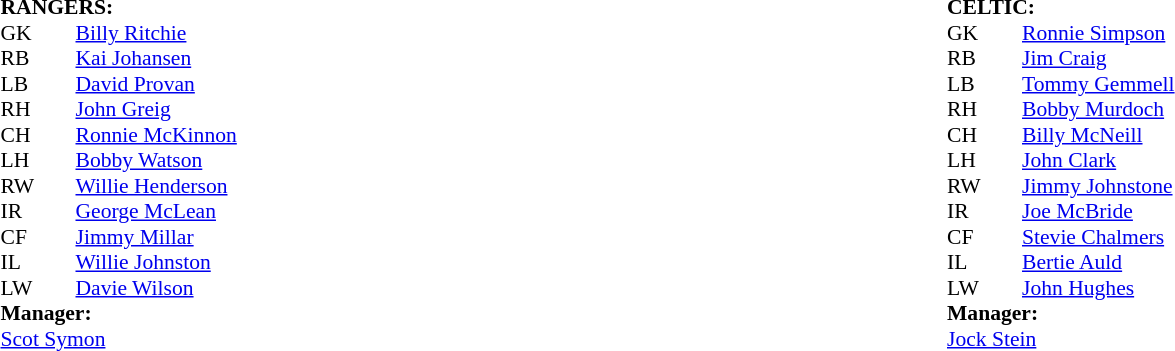<table width="100%">
<tr>
<td valign="top" width="50%"><br><table style="font-size: 90%" cellspacing="0" cellpadding="0">
<tr>
<td colspan="4"><strong>RANGERS:</strong></td>
</tr>
<tr>
<th width="25"></th>
<th width="25"></th>
</tr>
<tr>
<td>GK</td>
<td></td>
<td> <a href='#'>Billy Ritchie</a></td>
</tr>
<tr>
<td>RB</td>
<td></td>
<td> <a href='#'>Kai Johansen</a></td>
</tr>
<tr>
<td>LB</td>
<td></td>
<td> <a href='#'>David Provan</a></td>
</tr>
<tr>
<td>RH</td>
<td></td>
<td> <a href='#'>John Greig</a></td>
</tr>
<tr>
<td>CH</td>
<td></td>
<td> <a href='#'>Ronnie McKinnon</a></td>
</tr>
<tr>
<td>LH</td>
<td></td>
<td>  <a href='#'>Bobby Watson</a></td>
</tr>
<tr>
<td>RW</td>
<td></td>
<td>  <a href='#'>Willie Henderson</a></td>
</tr>
<tr>
<td>IR</td>
<td></td>
<td> <a href='#'>George McLean</a></td>
</tr>
<tr>
<td>CF</td>
<td></td>
<td> <a href='#'>Jimmy Millar</a></td>
</tr>
<tr>
<td>IL</td>
<td></td>
<td> <a href='#'>Willie Johnston</a></td>
</tr>
<tr>
<td>LW</td>
<td></td>
<td> <a href='#'>Davie Wilson</a></td>
</tr>
<tr>
<td colspan=4><strong>Manager:</strong></td>
</tr>
<tr>
<td colspan="4"> <a href='#'>Scot Symon</a></td>
<td></td>
</tr>
</table>
</td>
<td valign="top" width="50%"><br><table style="font-size: 90%" cellspacing="0" cellpadding="0">
<tr>
<td colspan="4"><strong>CELTIC:</strong></td>
</tr>
<tr>
<th width="25"></th>
<th width="25"></th>
</tr>
<tr>
<td>GK</td>
<td></td>
<td> <a href='#'>Ronnie Simpson</a></td>
</tr>
<tr>
<td>RB</td>
<td></td>
<td> <a href='#'>Jim Craig</a></td>
</tr>
<tr>
<td>LB</td>
<td></td>
<td> <a href='#'>Tommy Gemmell</a></td>
</tr>
<tr>
<td>RH</td>
<td></td>
<td> <a href='#'>Bobby Murdoch</a></td>
</tr>
<tr>
<td>CH</td>
<td></td>
<td> <a href='#'>Billy McNeill</a></td>
</tr>
<tr>
<td>LH</td>
<td></td>
<td> <a href='#'>John Clark</a></td>
</tr>
<tr>
<td>RW</td>
<td></td>
<td> <a href='#'>Jimmy Johnstone</a></td>
</tr>
<tr>
<td>IR</td>
<td></td>
<td> <a href='#'>Joe McBride</a></td>
</tr>
<tr>
<td>CF</td>
<td></td>
<td> <a href='#'>Stevie Chalmers</a></td>
</tr>
<tr>
<td>IL</td>
<td></td>
<td> <a href='#'>Bertie Auld</a></td>
</tr>
<tr>
<td>LW</td>
<td></td>
<td> <a href='#'>John Hughes</a></td>
</tr>
<tr>
<td colspan=4><strong>Manager:</strong></td>
</tr>
<tr>
<td colspan="4"> <a href='#'>Jock Stein</a></td>
</tr>
</table>
</td>
</tr>
</table>
